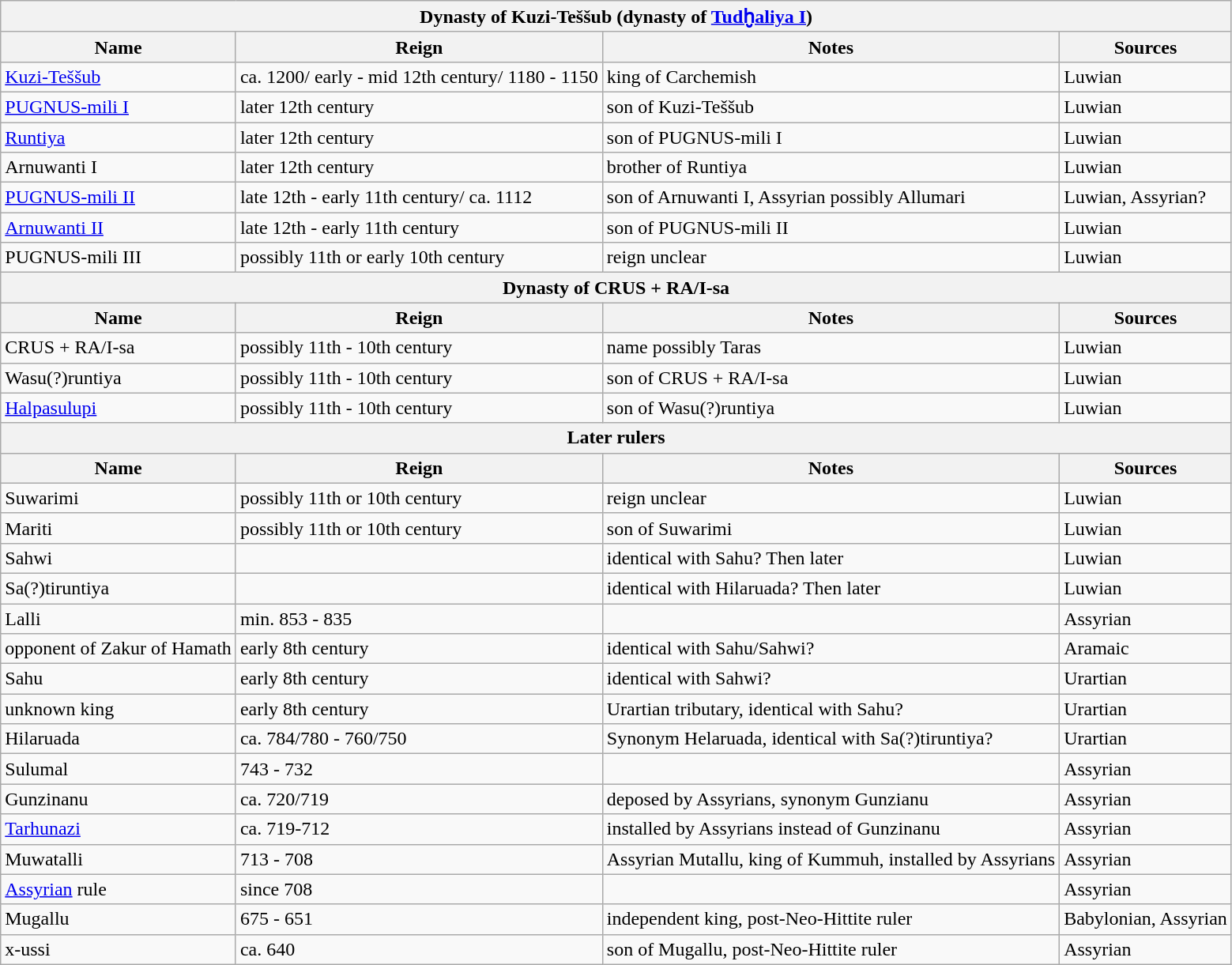<table class="wikitable">
<tr>
<th colspan="4"><strong>Dynasty of Kuzi-Teššub (dynasty of <a href='#'>Tudḫaliya I</a>)</strong></th>
</tr>
<tr>
<th>Name</th>
<th>Reign</th>
<th>Notes</th>
<th>Sources</th>
</tr>
<tr>
<td><a href='#'>Kuzi-Teššub</a></td>
<td>ca. 1200/ early - mid 12th century/ 1180 - 1150</td>
<td>king of Carchemish</td>
<td>Luwian</td>
</tr>
<tr>
<td><a href='#'>PUGNUS-mili I</a></td>
<td>later 12th century</td>
<td>son of Kuzi-Teššub</td>
<td>Luwian</td>
</tr>
<tr>
<td><a href='#'>Runtiya</a></td>
<td>later 12th century</td>
<td>son of PUGNUS-mili I</td>
<td>Luwian</td>
</tr>
<tr>
<td>Arnuwanti I</td>
<td>later 12th century</td>
<td>brother of Runtiya</td>
<td>Luwian</td>
</tr>
<tr>
<td><a href='#'>PUGNUS-mili II</a></td>
<td>late 12th - early 11th century/ ca. 1112</td>
<td>son of Arnuwanti I, Assyrian possibly Allumari</td>
<td>Luwian, Assyrian?</td>
</tr>
<tr>
<td><a href='#'>Arnuwanti II</a></td>
<td>late 12th - early 11th century</td>
<td>son of PUGNUS-mili II</td>
<td>Luwian</td>
</tr>
<tr>
<td>PUGNUS-mili III</td>
<td>possibly 11th or early 10th century</td>
<td>reign unclear</td>
<td>Luwian</td>
</tr>
<tr>
<th colspan="4"><strong>Dynasty of CRUS + RA/I-sa</strong></th>
</tr>
<tr>
<th>Name</th>
<th>Reign</th>
<th>Notes</th>
<th>Sources</th>
</tr>
<tr>
<td>CRUS + RA/I-sa</td>
<td>possibly 11th - 10th century</td>
<td>name possibly Taras</td>
<td>Luwian</td>
</tr>
<tr>
<td>Wasu(?)runtiya</td>
<td>possibly 11th - 10th century</td>
<td>son of CRUS + RA/I-sa</td>
<td>Luwian</td>
</tr>
<tr>
<td><a href='#'>Halpasulupi</a></td>
<td>possibly 11th - 10th century</td>
<td>son of Wasu(?)runtiya</td>
<td>Luwian</td>
</tr>
<tr>
<th colspan="4"><strong>Later rulers</strong></th>
</tr>
<tr>
<th>Name</th>
<th>Reign</th>
<th>Notes</th>
<th>Sources</th>
</tr>
<tr>
<td>Suwarimi</td>
<td>possibly 11th or 10th century</td>
<td>reign unclear</td>
<td>Luwian</td>
</tr>
<tr>
<td>Mariti</td>
<td>possibly 11th or 10th century</td>
<td>son of Suwarimi</td>
<td>Luwian</td>
</tr>
<tr>
<td>Sahwi</td>
<td></td>
<td>identical with Sahu? Then later</td>
<td>Luwian</td>
</tr>
<tr>
<td>Sa(?)tiruntiya</td>
<td></td>
<td>identical with  Hilaruada? Then later</td>
<td>Luwian</td>
</tr>
<tr>
<td>Lalli</td>
<td>min. 853 - 835</td>
<td></td>
<td>Assyrian</td>
</tr>
<tr>
<td>opponent of Zakur of Hamath</td>
<td>early 8th century</td>
<td>identical with Sahu/Sahwi?</td>
<td>Aramaic</td>
</tr>
<tr>
<td>Sahu</td>
<td>early 8th century</td>
<td>identical with Sahwi?</td>
<td>Urartian</td>
</tr>
<tr>
<td>unknown king</td>
<td>early 8th century</td>
<td>Urartian tributary, identical with Sahu?</td>
<td>Urartian</td>
</tr>
<tr>
<td>Hilaruada</td>
<td>ca. 784/780 - 760/750</td>
<td>Synonym Helaruada, identical with  Sa(?)tiruntiya?</td>
<td>Urartian</td>
</tr>
<tr>
<td>Sulumal</td>
<td>743 - 732</td>
<td></td>
<td>Assyrian</td>
</tr>
<tr>
<td>Gunzinanu</td>
<td>ca. 720/719</td>
<td>deposed by Assyrians, synonym Gunzianu</td>
<td>Assyrian</td>
</tr>
<tr>
<td><a href='#'>Tarhunazi</a></td>
<td>ca. 719-712</td>
<td>installed by Assyrians instead of Gunzinanu</td>
<td>Assyrian</td>
</tr>
<tr>
<td>Muwatalli</td>
<td>713 - 708</td>
<td>Assyrian Mutallu, king of Kummuh, installed by Assyrians</td>
<td>Assyrian</td>
</tr>
<tr>
<td><a href='#'>Assyrian</a> rule</td>
<td>since 708</td>
<td></td>
<td>Assyrian</td>
</tr>
<tr>
<td>Mugallu</td>
<td>675 - 651</td>
<td>independent king, post-Neo-Hittite ruler</td>
<td>Babylonian, Assyrian</td>
</tr>
<tr>
<td>x-ussi</td>
<td>ca. 640</td>
<td>son of Mugallu, post-Neo-Hittite ruler</td>
<td>Assyrian</td>
</tr>
</table>
